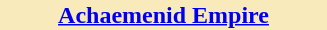<table style="float:right; width:222px; margin:0 0 1em 1em;">
<tr>
<th style="color:#black; background:#f8eaba; font-size:100%; text-align:center;"><a href='#'>Achaemenid Empire</a></th>
</tr>
<tr>
<td><br></td>
</tr>
</table>
